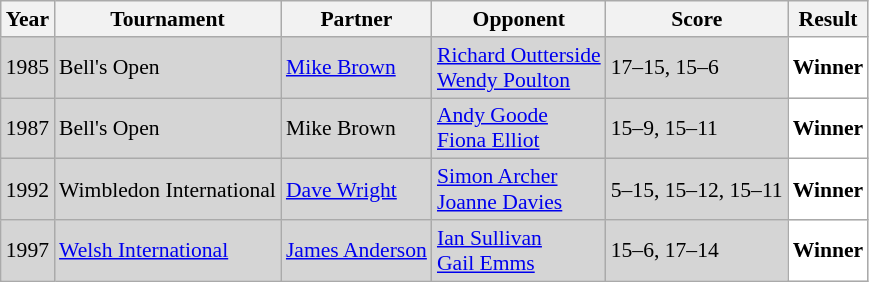<table class="sortable wikitable" style="font-size: 90%;">
<tr>
<th>Year</th>
<th>Tournament</th>
<th>Partner</th>
<th>Opponent</th>
<th>Score</th>
<th>Result</th>
</tr>
<tr style="background:#D5D5D5">
<td align="center">1985</td>
<td align="left">Bell's Open</td>
<td align="left"> <a href='#'>Mike Brown</a></td>
<td align="left"> <a href='#'>Richard Outterside</a><br> <a href='#'>Wendy Poulton</a></td>
<td align="left">17–15, 15–6</td>
<td style="text-align:left; background:white"> <strong>Winner</strong></td>
</tr>
<tr style="background:#D5D5D5">
<td align="center">1987</td>
<td align="left">Bell's Open</td>
<td align="left"> Mike Brown</td>
<td align="left"> <a href='#'>Andy Goode</a><br> <a href='#'>Fiona Elliot</a></td>
<td align="left">15–9, 15–11</td>
<td style="text-align:left; background:white"> <strong>Winner</strong></td>
</tr>
<tr style="background:#D5D5D5">
<td align="center">1992</td>
<td align="left">Wimbledon International</td>
<td align="left"> <a href='#'>Dave Wright</a></td>
<td align="left"> <a href='#'>Simon Archer</a><br> <a href='#'>Joanne Davies</a></td>
<td align="left">5–15, 15–12, 15–11</td>
<td style="text-align:left; background:white"> <strong>Winner</strong></td>
</tr>
<tr style="background:#D5D5D5">
<td align="center">1997</td>
<td align="left"><a href='#'>Welsh International</a></td>
<td align="left"> <a href='#'>James Anderson</a></td>
<td align="left"> <a href='#'>Ian Sullivan</a><br> <a href='#'>Gail Emms</a></td>
<td align="left">15–6, 17–14</td>
<td style="text-align:left; background:white"> <strong>Winner</strong></td>
</tr>
</table>
